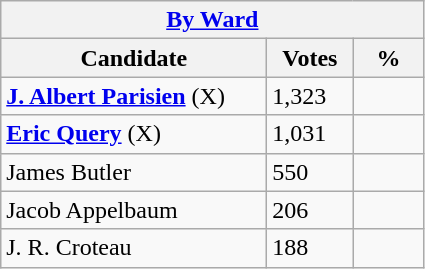<table class="wikitable">
<tr>
<th colspan="3"><a href='#'>By Ward</a></th>
</tr>
<tr>
<th style="width: 170px">Candidate</th>
<th style="width: 50px">Votes</th>
<th style="width: 40px">%</th>
</tr>
<tr>
<td><strong><a href='#'>J. Albert Parisien</a></strong> (X)</td>
<td>1,323</td>
<td></td>
</tr>
<tr>
<td><strong><a href='#'>Eric Query</a></strong> (X)</td>
<td>1,031</td>
<td></td>
</tr>
<tr>
<td>James Butler</td>
<td>550</td>
<td></td>
</tr>
<tr>
<td>Jacob Appelbaum</td>
<td>206</td>
<td></td>
</tr>
<tr>
<td>J. R. Croteau</td>
<td>188</td>
<td></td>
</tr>
</table>
